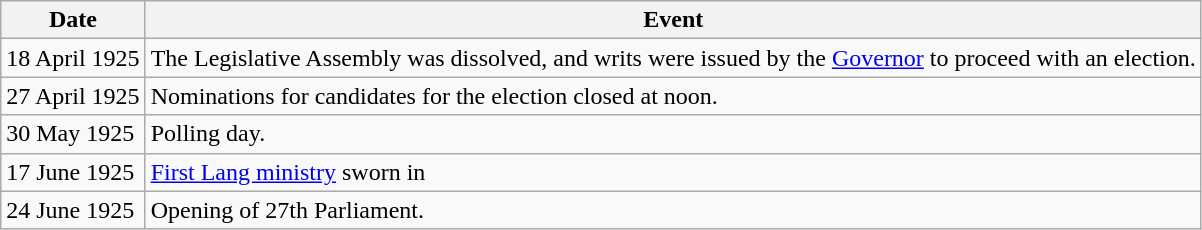<table class="wikitable">
<tr>
<th>Date</th>
<th>Event</th>
</tr>
<tr>
<td>18 April 1925</td>
<td>The Legislative Assembly was dissolved, and writs were issued by the <a href='#'>Governor</a> to proceed with an election.</td>
</tr>
<tr>
<td>27 April 1925</td>
<td>Nominations for candidates for the election closed at noon.</td>
</tr>
<tr>
<td>30 May 1925</td>
<td>Polling day.</td>
</tr>
<tr>
<td>17 June 1925</td>
<td><a href='#'>First Lang ministry</a> sworn in</td>
</tr>
<tr>
<td>24 June 1925</td>
<td>Opening of 27th Parliament.</td>
</tr>
</table>
